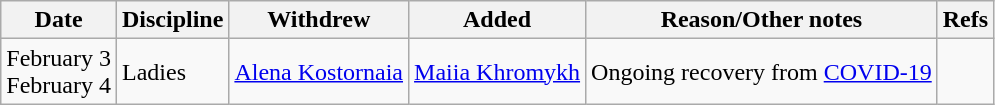<table class="wikitable sortable">
<tr>
<th>Date</th>
<th>Discipline</th>
<th>Withdrew</th>
<th>Added</th>
<th>Reason/Other notes</th>
<th>Refs</th>
</tr>
<tr>
<td>February 3 <br> February 4</td>
<td>Ladies</td>
<td><a href='#'>Alena Kostornaia</a></td>
<td><a href='#'>Maiia Khromykh</a></td>
<td>Ongoing recovery from <a href='#'>COVID-19</a></td>
<td></td>
</tr>
</table>
